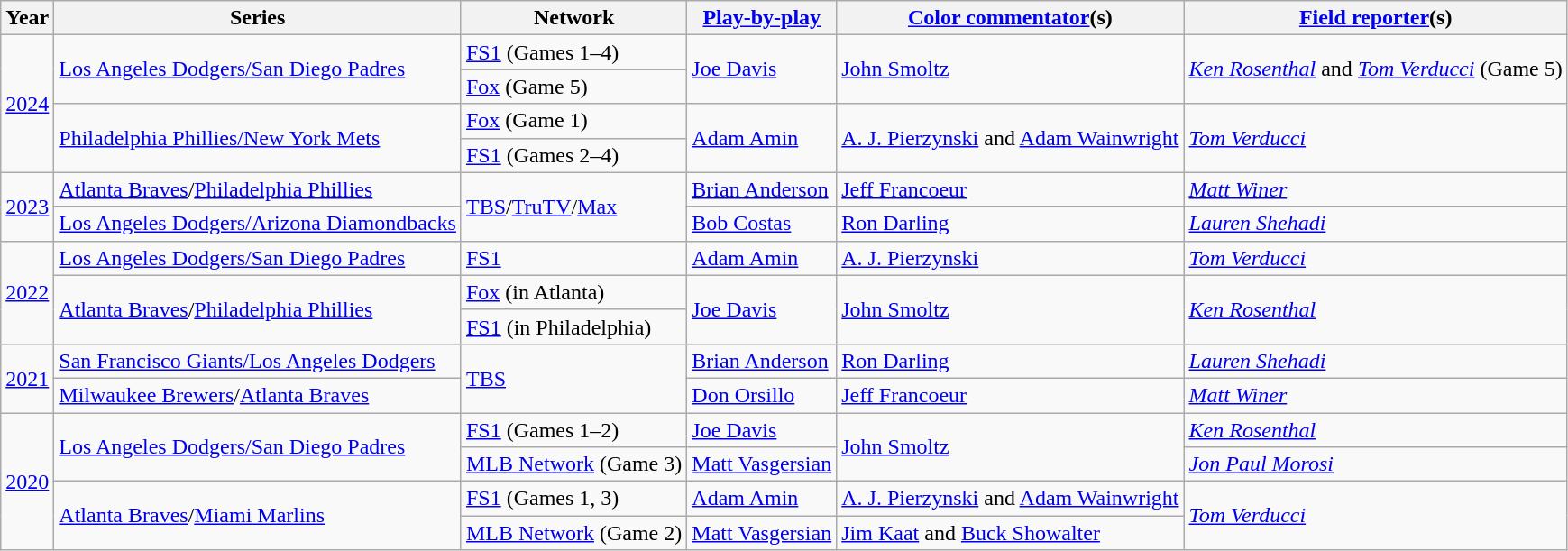<table class="wikitable">
<tr>
<th>Year</th>
<th>Series</th>
<th>Network</th>
<th><a href='#'>Play-by-play</a></th>
<th><a href='#'>Color commentator</a>(s)</th>
<th><a href='#'>Field reporter</a>(s)</th>
</tr>
<tr>
<td rowspan="4"><a href='#'>2024</a></td>
<td rowspan="2"><a href='#'>Los Angeles Dodgers/San Diego Padres</a></td>
<td><a href='#'>FS1</a> (Games 1–4)</td>
<td rowspan=2><a href='#'>Joe Davis</a></td>
<td rowspan=2><a href='#'>John Smoltz</a></td>
<td rowspan=2><em><a href='#'>Ken Rosenthal</a></em> and <em><a href='#'>Tom Verducci</a></em> (Game 5)</td>
</tr>
<tr>
<td><a href='#'>Fox</a> (Game 5)</td>
</tr>
<tr>
<td rowspan="2"><a href='#'>Philadelphia Phillies/New York Mets</a></td>
<td><a href='#'>Fox</a> (Game 1)</td>
<td rowspan="2"><a href='#'>Adam Amin</a></td>
<td rowspan="2"><a href='#'>A. J. Pierzynski</a> and <a href='#'>Adam Wainwright</a></td>
<td rowspan="2"><em><a href='#'>Tom Verducci</a></em></td>
</tr>
<tr>
<td><a href='#'>FS1</a> (Games 2–4)</td>
</tr>
<tr>
<td rowspan="2"><a href='#'>2023</a></td>
<td><a href='#'>Atlanta Braves</a>/<a href='#'>Philadelphia Phillies</a></td>
<td rowspan=2><a href='#'>TBS</a>/<a href='#'>TruTV</a>/<a href='#'>Max</a></td>
<td><a href='#'>Brian Anderson</a></td>
<td><a href='#'>Jeff Francoeur</a></td>
<td><em><a href='#'>Matt Winer</a></em></td>
</tr>
<tr>
<td><a href='#'>Los Angeles Dodgers/Arizona Diamondbacks</a></td>
<td><a href='#'>Bob Costas</a></td>
<td><a href='#'>Ron Darling</a></td>
<td><em><a href='#'>Lauren Shehadi</a></em></td>
</tr>
<tr>
<td rowspan="3"><a href='#'>2022</a></td>
<td><a href='#'>Los Angeles Dodgers/San Diego Padres</a></td>
<td><a href='#'>FS1</a></td>
<td><a href='#'>Adam Amin</a></td>
<td><a href='#'>A. J. Pierzynski</a></td>
<td><em><a href='#'>Tom Verducci</a></em></td>
</tr>
<tr>
<td rowspan=2><a href='#'>Atlanta Braves</a>/<a href='#'>Philadelphia Phillies</a></td>
<td><a href='#'>Fox</a> (in Atlanta)</td>
<td rowspan=2><a href='#'>Joe Davis</a></td>
<td rowspan=2><a href='#'>John Smoltz</a></td>
<td rowspan=2><em><a href='#'>Ken Rosenthal</a></em></td>
</tr>
<tr>
<td><a href='#'>FS1</a> (in Philadelphia)</td>
</tr>
<tr>
<td rowspan="2"><a href='#'>2021</a></td>
<td><a href='#'>San Francisco Giants/Los Angeles Dodgers</a></td>
<td rowspan=2><a href='#'>TBS</a></td>
<td><a href='#'>Brian Anderson</a></td>
<td><a href='#'>Ron Darling</a></td>
<td><em><a href='#'>Lauren Shehadi</a></em></td>
</tr>
<tr>
<td><a href='#'>Milwaukee Brewers</a>/<a href='#'>Atlanta Braves</a></td>
<td><a href='#'>Don Orsillo</a></td>
<td><a href='#'>Jeff Francoeur</a></td>
<td><em><a href='#'>Matt Winer</a></em></td>
</tr>
<tr>
<td rowspan="4"><a href='#'>2020</a></td>
<td rowspan="2"><a href='#'>Los Angeles Dodgers/San Diego Padres</a></td>
<td><a href='#'>FS1</a> (Games 1–2)</td>
<td><a href='#'>Joe Davis</a></td>
<td rowspan=2><a href='#'>John Smoltz</a></td>
<td><em><a href='#'>Ken Rosenthal</a></em></td>
</tr>
<tr>
<td><a href='#'>MLB Network</a> (Game 3)</td>
<td><a href='#'>Matt Vasgersian</a></td>
<td><em><a href='#'>Jon Paul Morosi</a></em></td>
</tr>
<tr>
<td rowspan="2"><a href='#'>Atlanta Braves</a>/<a href='#'>Miami Marlins</a></td>
<td><a href='#'>FS1</a> (Games 1, 3)</td>
<td><a href='#'>Adam Amin</a></td>
<td><a href='#'>A. J. Pierzynski</a> and <a href='#'>Adam Wainwright</a></td>
<td rowspan=2><em><a href='#'>Tom Verducci</a></em></td>
</tr>
<tr>
<td><a href='#'>MLB Network</a> (Game 2)</td>
<td><a href='#'>Matt Vasgersian</a></td>
<td><a href='#'>Jim Kaat</a> and <a href='#'>Buck Showalter</a></td>
</tr>
</table>
